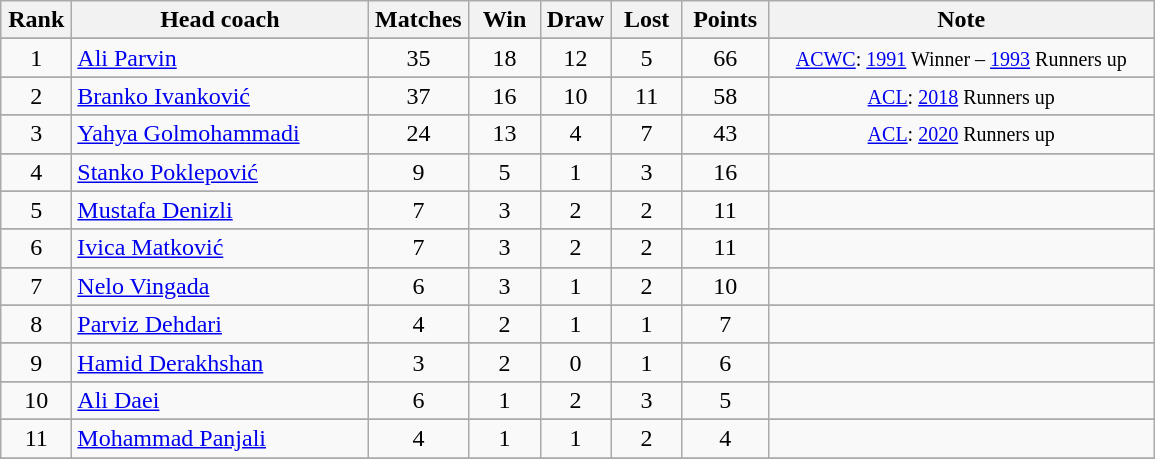<table class="wikitable">
<tr>
<th width=40><strong>Rank</strong></th>
<th width=190><strong>Head coach</strong></th>
<th width=60><strong>Matches</strong></th>
<th width=40><strong>Win</strong></th>
<th width=40><strong>Draw</strong></th>
<th width=40><strong>Lost</strong></th>
<th width=50><strong>Points</strong></th>
<th width=250><strong>Note</strong></th>
</tr>
<tr>
</tr>
<tr align="left">
<td align="center">1</td>
<td> <a href='#'>Ali Parvin</a></td>
<td align="center">35</td>
<td align="center">18</td>
<td align="center">12</td>
<td align="center">5</td>
<td align="center">66</td>
<td align="center"><small><a href='#'>ACWC</a>: <a href='#'>1991</a> Winner – <a href='#'>1993</a> Runners up</small></td>
</tr>
<tr>
</tr>
<tr align="left">
<td align="center">2</td>
<td> <a href='#'>Branko Ivanković</a></td>
<td align="center">37</td>
<td align="center">16</td>
<td align="center">10</td>
<td align="center">11</td>
<td align="center">58</td>
<td align="center"><small><a href='#'>ACL</a>: <a href='#'>2018</a> Runners up</small></td>
</tr>
<tr>
</tr>
<tr align="left">
<td align="center">3</td>
<td> <a href='#'>Yahya Golmohammadi</a></td>
<td align="center">24</td>
<td align="center">13</td>
<td align="center">4</td>
<td align="center">7</td>
<td align="center">43</td>
<td align="center"><small><a href='#'>ACL</a>: <a href='#'>2020</a> Runners up</small></td>
</tr>
<tr>
</tr>
<tr align="left">
<td align="center">4</td>
<td> <a href='#'>Stanko Poklepović</a></td>
<td align="center">9</td>
<td align="center">5</td>
<td align="center">1</td>
<td align="center">3</td>
<td align="center">16</td>
<td></td>
</tr>
<tr>
</tr>
<tr align="left">
<td align="center">5</td>
<td> <a href='#'>Mustafa Denizli</a></td>
<td align="center">7</td>
<td align="center">3</td>
<td align="center">2</td>
<td align="center">2</td>
<td align="center">11</td>
<td></td>
</tr>
<tr>
</tr>
<tr align="left">
<td align="center">6</td>
<td> <a href='#'>Ivica Matković</a></td>
<td align="center">7</td>
<td align="center">3</td>
<td align="center">2</td>
<td align="center">2</td>
<td align="center">11</td>
<td></td>
</tr>
<tr>
</tr>
<tr align="left">
<td align="center">7</td>
<td> <a href='#'>Nelo Vingada</a></td>
<td align="center">6</td>
<td align="center">3</td>
<td align="center">1</td>
<td align="center">2</td>
<td align="center">10</td>
<td></td>
</tr>
<tr>
</tr>
<tr align="left">
<td align="center">8</td>
<td> <a href='#'>Parviz Dehdari</a></td>
<td align="center">4</td>
<td align="center">2</td>
<td align="center">1</td>
<td align="center">1</td>
<td align="center">7</td>
<td></td>
</tr>
<tr>
</tr>
<tr align="left">
<td align="center">9</td>
<td> <a href='#'>Hamid Derakhshan</a></td>
<td align="center">3</td>
<td align="center">2</td>
<td align="center">0</td>
<td align="center">1</td>
<td align="center">6</td>
<td></td>
</tr>
<tr>
</tr>
<tr align="left">
<td align="center">10</td>
<td> <a href='#'>Ali Daei</a></td>
<td align="center">6</td>
<td align="center">1</td>
<td align="center">2</td>
<td align="center">3</td>
<td align="center">5</td>
<td></td>
</tr>
<tr>
</tr>
<tr align="left">
<td align="center">11</td>
<td> <a href='#'>Mohammad Panjali</a></td>
<td align="center">4</td>
<td align="center">1</td>
<td align="center">1</td>
<td align="center">2</td>
<td align="center">4</td>
<td></td>
</tr>
<tr>
</tr>
</table>
